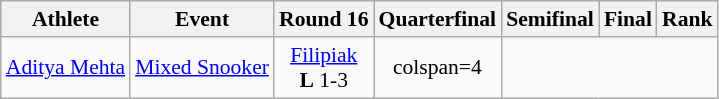<table class="wikitable" border="1" style="font-size:90%">
<tr>
<th>Athlete</th>
<th>Event</th>
<th>Round 16</th>
<th>Quarterfinal</th>
<th>Semifinal</th>
<th>Final</th>
<th>Rank</th>
</tr>
<tr align=center>
<td align=left><a href='#'>Aditya Mehta</a></td>
<td><a href='#'>Mixed Snooker</a></td>
<td> <a href='#'>Filipiak</a><br><strong>L</strong> 1-3</td>
<td>colspan=4 </td>
</tr>
</table>
